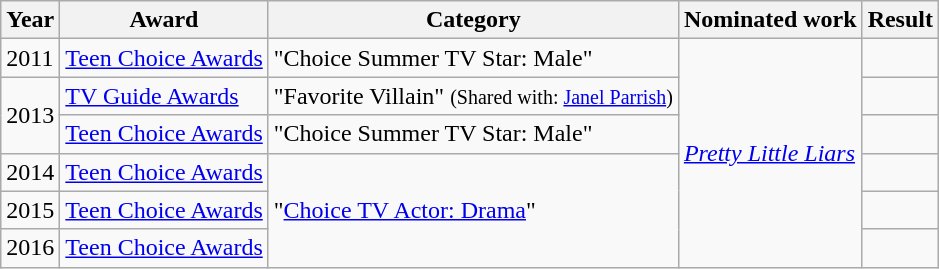<table class="wikitable">
<tr>
<th>Year</th>
<th>Award</th>
<th>Category</th>
<th>Nominated work</th>
<th>Result</th>
</tr>
<tr>
<td>2011</td>
<td><a href='#'>Teen Choice Awards</a></td>
<td>"Choice Summer TV Star: Male"</td>
<td rowspan="6"><em><a href='#'>Pretty Little Liars</a></em></td>
<td></td>
</tr>
<tr>
<td rowspan="2">2013</td>
<td><a href='#'>TV Guide Awards</a></td>
<td>"Favorite Villain" <small>(Shared with: <a href='#'>Janel Parrish</a>)</small></td>
<td></td>
</tr>
<tr>
<td><a href='#'>Teen Choice Awards</a></td>
<td>"Choice Summer TV Star: Male"</td>
<td></td>
</tr>
<tr>
<td>2014</td>
<td><a href='#'>Teen Choice Awards</a></td>
<td rowspan="3">"<a href='#'>Choice TV Actor: Drama</a>"</td>
<td></td>
</tr>
<tr>
<td>2015</td>
<td><a href='#'>Teen Choice Awards</a></td>
<td></td>
</tr>
<tr>
<td>2016</td>
<td><a href='#'>Teen Choice Awards</a></td>
<td></td>
</tr>
</table>
